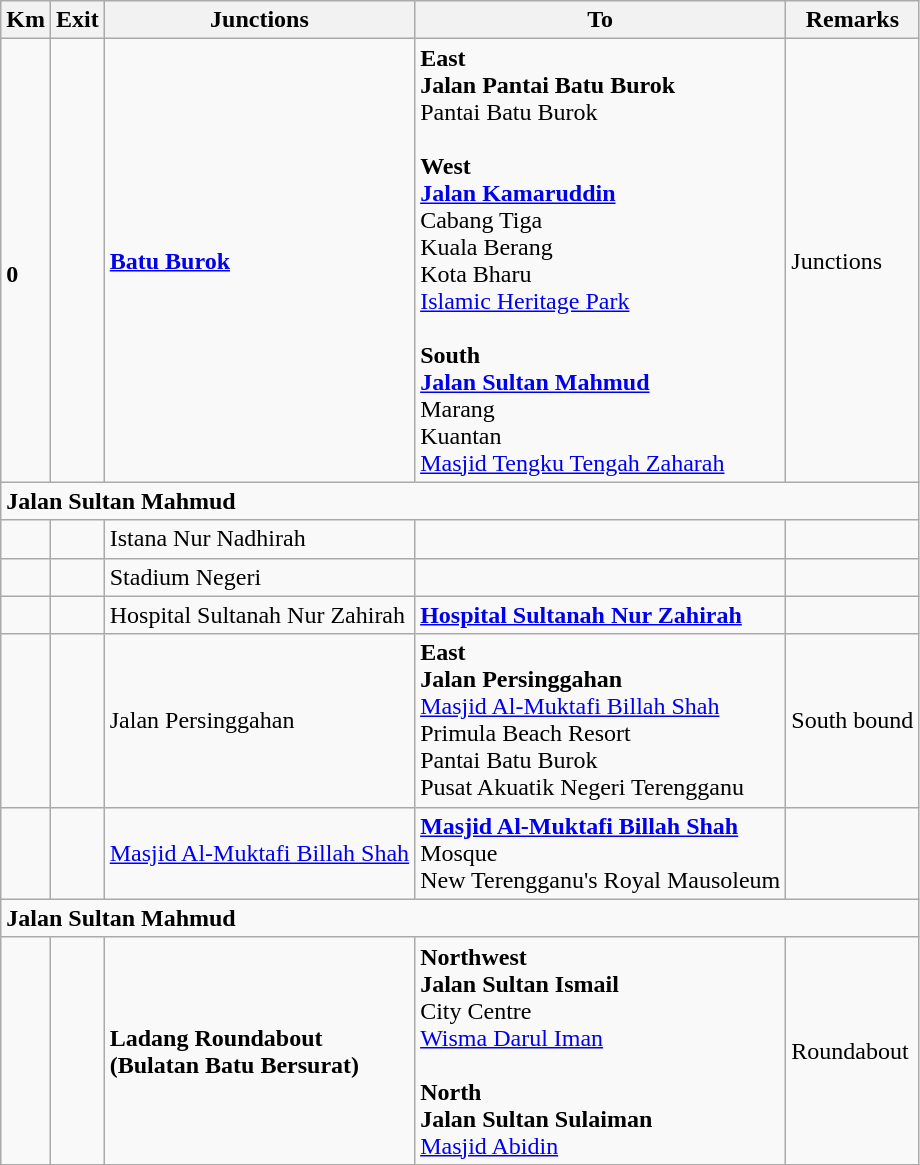<table class="wikitable">
<tr>
<th>Km</th>
<th>Exit</th>
<th>Junctions</th>
<th>To</th>
<th>Remarks</th>
</tr>
<tr>
<td><br><strong>0</strong></td>
<td></td>
<td><strong><a href='#'>Batu Burok</a></strong></td>
<td><strong>East</strong><br><strong>Jalan Pantai Batu Burok</strong><br>Pantai Batu Burok<br><br><strong>West</strong><br>  <strong><a href='#'>Jalan Kamaruddin</a></strong><br>Cabang Tiga<br>Kuala Berang<br>Kota Bharu<br><a href='#'>Islamic Heritage Park</a><br><br><strong>South</strong><br>  <strong><a href='#'>Jalan Sultan Mahmud</a></strong><br>Marang<br>Kuantan<br><a href='#'>Masjid Tengku Tengah Zaharah</a></td>
<td>Junctions</td>
</tr>
<tr>
<td style="width:600px" colspan="6" style="text-align:center; background:blue;"><strong><span> Jalan Sultan Mahmud</span></strong></td>
</tr>
<tr>
<td></td>
<td></td>
<td>Istana Nur Nadhirah</td>
<td></td>
<td></td>
</tr>
<tr>
<td></td>
<td></td>
<td>Stadium Negeri</td>
<td></td>
<td></td>
</tr>
<tr>
<td></td>
<td></td>
<td>Hospital Sultanah Nur Zahirah </td>
<td><strong><a href='#'>Hospital Sultanah Nur Zahirah</a></strong> <br></td>
<td></td>
</tr>
<tr>
<td></td>
<td></td>
<td>Jalan Persinggahan</td>
<td><strong>East</strong><br><strong>Jalan Persinggahan</strong><br><a href='#'>Masjid Al-Muktafi Billah Shah</a> <br>Primula Beach Resort<br>Pantai Batu Burok<br>Pusat Akuatik Negeri Terengganu</td>
<td>South bound</td>
</tr>
<tr>
<td></td>
<td></td>
<td><a href='#'>Masjid Al-Muktafi Billah Shah</a> </td>
<td><strong><a href='#'>Masjid Al-Muktafi Billah Shah</a></strong> <br>Mosque<br>New Terengganu's Royal Mausoleum</td>
<td></td>
</tr>
<tr>
<td style="width:600px" colspan="6" style="text-align:center; background:blue;"><strong><span> Jalan Sultan Mahmud</span></strong></td>
</tr>
<tr>
<td></td>
<td></td>
<td><strong>Ladang Roundabout</strong><br><strong>(Bulatan Batu Bersurat)</strong></td>
<td><strong>Northwest</strong><br><strong>Jalan Sultan Ismail</strong><br>City Centre<br><a href='#'>Wisma Darul Iman</a><br><br><strong>North</strong><br><strong>Jalan Sultan Sulaiman</strong><br><a href='#'>Masjid Abidin</a> </td>
<td>Roundabout</td>
</tr>
</table>
